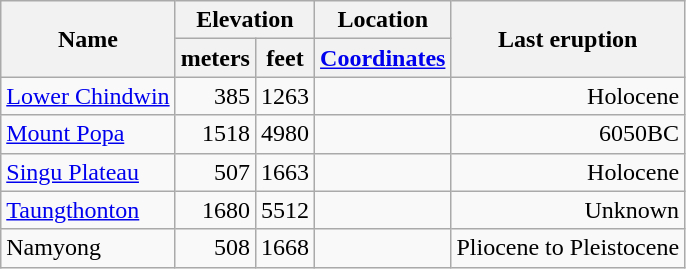<table class="wikitable sortable static-row-numbers static-row-header-text">
<tr>
<th rowspan="2">Name</th>
<th colspan ="2">Elevation</th>
<th>Location</th>
<th rowspan="2">Last eruption</th>
</tr>
<tr>
<th>meters</th>
<th>feet</th>
<th><a href='#'>Coordinates</a></th>
</tr>
<tr align="right">
<td align="left"><a href='#'>Lower Chindwin</a></td>
<td>385</td>
<td>1263</td>
<td></td>
<td>Holocene</td>
</tr>
<tr align="right">
<td align="left"><a href='#'>Mount Popa</a></td>
<td>1518</td>
<td>4980</td>
<td></td>
<td>6050BC</td>
</tr>
<tr align="right">
<td align="left"><a href='#'>Singu Plateau</a></td>
<td>507</td>
<td>1663</td>
<td></td>
<td>Holocene</td>
</tr>
<tr align="right">
<td align="left"><a href='#'>Taungthonton</a></td>
<td>1680</td>
<td>5512</td>
<td></td>
<td>Unknown</td>
</tr>
<tr align="right">
<td align="left">Namyong</td>
<td>508</td>
<td>1668</td>
<td></td>
<td>Pliocene to Pleistocene</td>
</tr>
</table>
